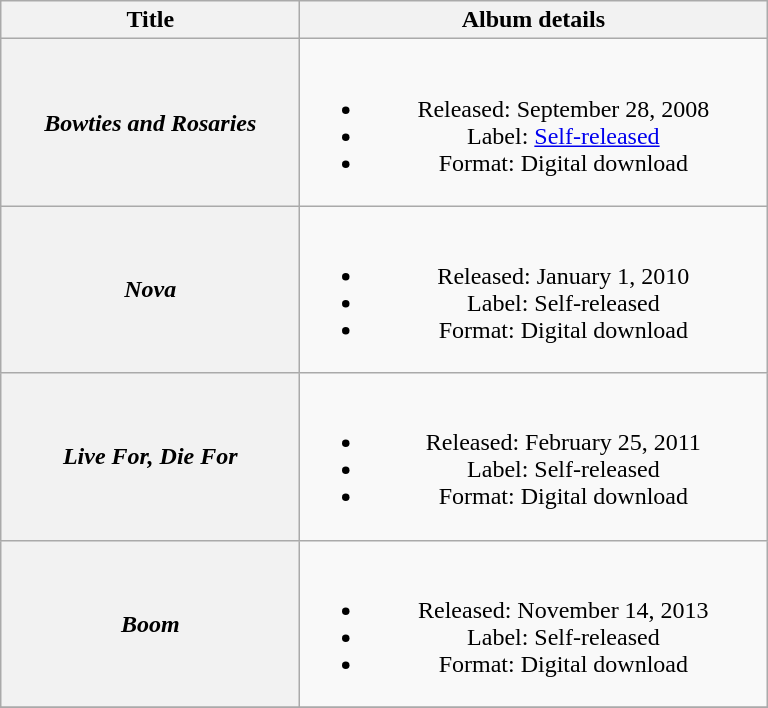<table class="wikitable plainrowheaders" style="text-align:center;">
<tr>
<th scope="col" style="width:12em;">Title</th>
<th scope="col" style="width:19em;">Album details</th>
</tr>
<tr>
<th scope="row"><em>Bowties and Rosaries</em></th>
<td><br><ul><li>Released: September 28, 2008</li><li>Label: <a href='#'>Self-released</a></li><li>Format: Digital download</li></ul></td>
</tr>
<tr>
<th scope="row"><em>Nova</em></th>
<td><br><ul><li>Released: January 1, 2010</li><li>Label: Self-released</li><li>Format: Digital download</li></ul></td>
</tr>
<tr>
<th scope="row"><em>Live For, Die For</em></th>
<td><br><ul><li>Released: February 25, 2011</li><li>Label: Self-released</li><li>Format: Digital download</li></ul></td>
</tr>
<tr>
<th scope="row"><em>Boom</em></th>
<td><br><ul><li>Released: November 14, 2013</li><li>Label: Self-released</li><li>Format: Digital download</li></ul></td>
</tr>
<tr>
</tr>
</table>
